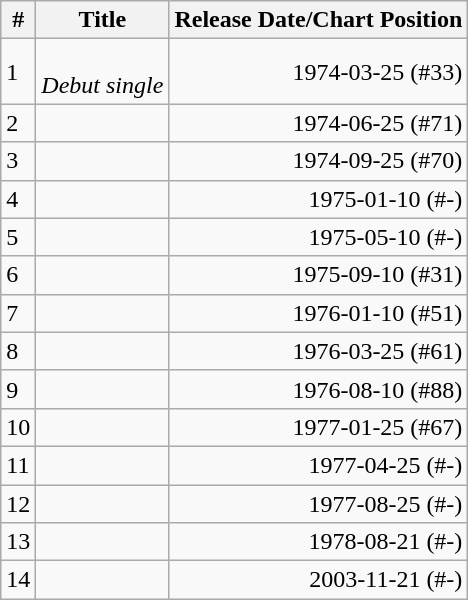<table class="wikitable">
<tr>
<th>#</th>
<th>Title</th>
<th>Release Date/Chart Position</th>
</tr>
<tr>
<td>1</td>
<td align="left"><br><em>Debut single</em></td>
<td align="right">1974-03-25 (#33)</td>
</tr>
<tr>
<td>2</td>
<td align="left"></td>
<td align="right">1974-06-25 (#71)</td>
</tr>
<tr>
<td>3</td>
<td align="left"></td>
<td align="right">1974-09-25 (#70)</td>
</tr>
<tr>
<td>4</td>
<td align="left"></td>
<td align="right">1975-01-10 (#-)</td>
</tr>
<tr>
<td>5</td>
<td align="left"></td>
<td align="right">1975-05-10 (#-)</td>
</tr>
<tr>
<td>6</td>
<td align="left"></td>
<td align="right">1975-09-10 (#31)</td>
</tr>
<tr>
<td>7</td>
<td align="left"></td>
<td align="right">1976-01-10 (#51)</td>
</tr>
<tr>
<td>8</td>
<td align="left"></td>
<td align="right">1976-03-25 (#61)</td>
</tr>
<tr>
<td>9</td>
<td align="left"><br></td>
<td align="right">1976-08-10 (#88)</td>
</tr>
<tr>
<td>10</td>
<td align="left"></td>
<td align="right">1977-01-25 (#67)</td>
</tr>
<tr>
<td>11</td>
<td align="left"></td>
<td align="right">1977-04-25 (#-)</td>
</tr>
<tr>
<td>12</td>
<td align="left"></td>
<td align="right">1977-08-25 (#-)</td>
</tr>
<tr>
<td>13</td>
<td align="left"></td>
<td align="right">1978-08-21 (#-)</td>
</tr>
<tr>
<td>14</td>
<td align="left"></td>
<td align="right">2003-11-21 (#-)</td>
</tr>
</table>
